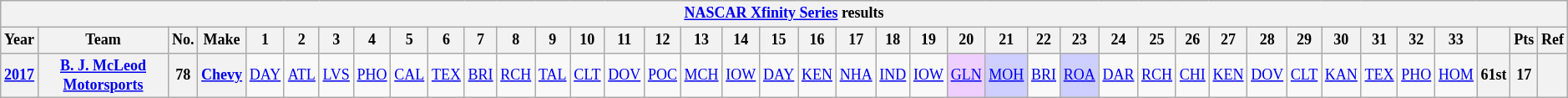<table class="wikitable" style="text-align:center; font-size:75%">
<tr>
<th colspan=42><a href='#'>NASCAR Xfinity Series</a> results</th>
</tr>
<tr>
<th>Year</th>
<th>Team</th>
<th>No.</th>
<th>Make</th>
<th>1</th>
<th>2</th>
<th>3</th>
<th>4</th>
<th>5</th>
<th>6</th>
<th>7</th>
<th>8</th>
<th>9</th>
<th>10</th>
<th>11</th>
<th>12</th>
<th>13</th>
<th>14</th>
<th>15</th>
<th>16</th>
<th>17</th>
<th>18</th>
<th>19</th>
<th>20</th>
<th>21</th>
<th>22</th>
<th>23</th>
<th>24</th>
<th>25</th>
<th>26</th>
<th>27</th>
<th>28</th>
<th>29</th>
<th>30</th>
<th>31</th>
<th>32</th>
<th>33</th>
<th></th>
<th>Pts</th>
<th>Ref</th>
</tr>
<tr>
<th><a href='#'>2017</a></th>
<th><a href='#'>B. J. McLeod Motorsports</a></th>
<th>78</th>
<th><a href='#'>Chevy</a></th>
<td><a href='#'>DAY</a></td>
<td><a href='#'>ATL</a></td>
<td><a href='#'>LVS</a></td>
<td><a href='#'>PHO</a></td>
<td><a href='#'>CAL</a></td>
<td><a href='#'>TEX</a></td>
<td><a href='#'>BRI</a></td>
<td><a href='#'>RCH</a></td>
<td><a href='#'>TAL</a></td>
<td><a href='#'>CLT</a></td>
<td><a href='#'>DOV</a></td>
<td><a href='#'>POC</a></td>
<td><a href='#'>MCH</a></td>
<td><a href='#'>IOW</a></td>
<td><a href='#'>DAY</a></td>
<td><a href='#'>KEN</a></td>
<td><a href='#'>NHA</a></td>
<td><a href='#'>IND</a></td>
<td><a href='#'>IOW</a></td>
<td style="background:#EFCFFF;"><a href='#'>GLN</a><br></td>
<td style="background:#CFCFFF;"><a href='#'>MOH</a><br></td>
<td><a href='#'>BRI</a></td>
<td style="background:#CFCFFF;"><a href='#'>ROA</a><br></td>
<td><a href='#'>DAR</a></td>
<td><a href='#'>RCH</a></td>
<td><a href='#'>CHI</a></td>
<td><a href='#'>KEN</a></td>
<td><a href='#'>DOV</a></td>
<td><a href='#'>CLT</a></td>
<td><a href='#'>KAN</a></td>
<td><a href='#'>TEX</a></td>
<td><a href='#'>PHO</a></td>
<td><a href='#'>HOM</a></td>
<th>61st</th>
<th>17</th>
<th></th>
</tr>
</table>
